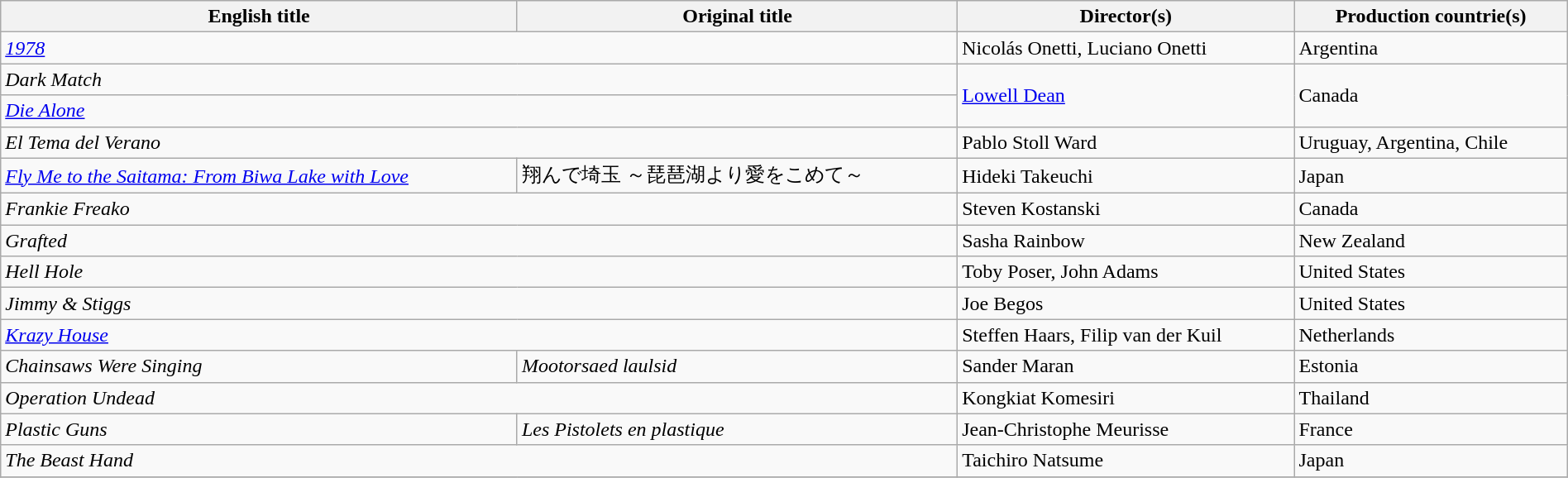<table class="sortable wikitable" style="width:100%; margin-bottom:4px" cellpadding="5">
<tr>
<th scope="col">English title</th>
<th scope="col">Original title</th>
<th scope="col">Director(s)</th>
<th scope="col">Production countrie(s)</th>
</tr>
<tr>
<td colspan="2"><em><a href='#'>1978</a></em></td>
<td>Nicolás Onetti, Luciano Onetti</td>
<td>Argentina</td>
</tr>
<tr>
<td colspan="2"><em>Dark Match</em></td>
<td rowspan="2"><a href='#'>Lowell Dean</a></td>
<td rowspan="2">Canada</td>
</tr>
<tr>
<td colspan="2"><em><a href='#'>Die Alone</a></em></td>
</tr>
<tr>
<td colspan="2"><em>El Tema del Verano</em></td>
<td>Pablo Stoll Ward</td>
<td>Uruguay, Argentina, Chile</td>
</tr>
<tr>
<td><em><a href='#'>Fly Me to the Saitama: From Biwa Lake with Love</a></em></td>
<td>翔んで埼玉 ～琵琶湖より愛をこめて～</td>
<td>Hideki Takeuchi</td>
<td>Japan</td>
</tr>
<tr>
<td colspan="2"><em>Frankie Freako</em></td>
<td>Steven Kostanski</td>
<td>Canada</td>
</tr>
<tr>
<td colspan="2"><em>Grafted</em></td>
<td>Sasha Rainbow</td>
<td>New Zealand</td>
</tr>
<tr>
<td colspan="2"><em>Hell Hole</em></td>
<td>Toby Poser, John Adams</td>
<td>United States</td>
</tr>
<tr>
<td colspan="2"><em>Jimmy & Stiggs</em></td>
<td>Joe Begos</td>
<td>United States</td>
</tr>
<tr>
<td colspan="2"><em><a href='#'>Krazy House</a></em></td>
<td>Steffen Haars, Filip van der Kuil</td>
<td>Netherlands</td>
</tr>
<tr>
<td><em>Chainsaws Were Singing</em></td>
<td><em>Mootorsaed laulsid</em></td>
<td>Sander Maran</td>
<td>Estonia</td>
</tr>
<tr>
<td colspan="2"><em>Operation Undead</em></td>
<td>Kongkiat Komesiri</td>
<td>Thailand</td>
</tr>
<tr>
<td><em>Plastic Guns</em></td>
<td><em>Les Pistolets en plastique</em></td>
<td>Jean-Christophe Meurisse</td>
<td>France</td>
</tr>
<tr>
<td colspan="2"><em>The Beast Hand</em></td>
<td>Taichiro Natsume</td>
<td>Japan</td>
</tr>
<tr>
</tr>
</table>
